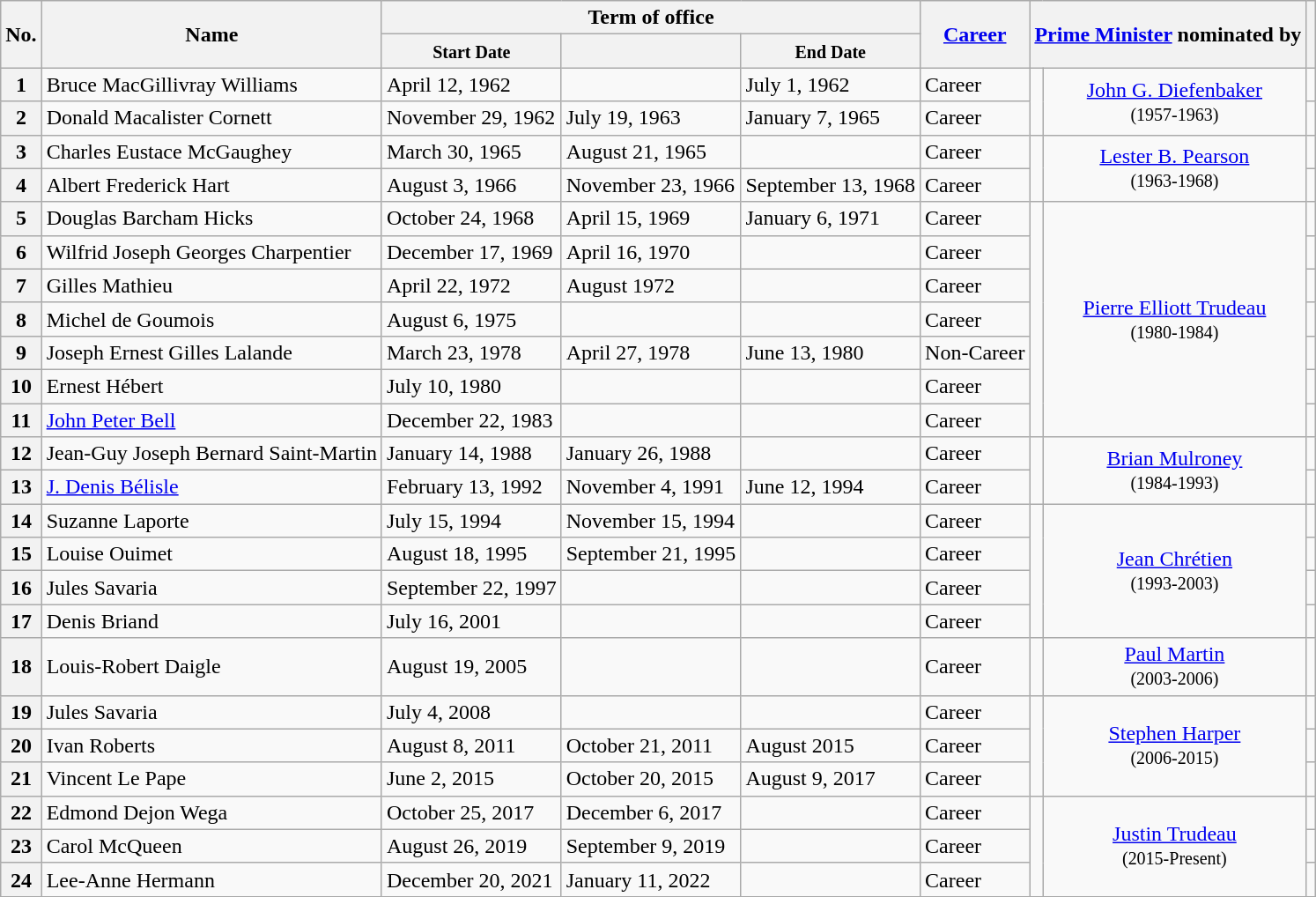<table class="wikitable">
<tr>
<th rowspan="2">No.</th>
<th rowspan="2">Name</th>
<th colspan="3">Term of office</th>
<th rowspan="2"><a href='#'>Career</a></th>
<th rowspan="2"; colspan="2"><a href='#'>Prime Minister</a> nominated by</th>
<th rowspan="2"></th>
</tr>
<tr>
<th><small>Start Date</small></th>
<th><small><a href='#'></a></small></th>
<th><small>End Date</small></th>
</tr>
<tr>
<th>1</th>
<td>Bruce MacGillivray Williams</td>
<td>April 12, 1962</td>
<td></td>
<td>July 1, 1962</td>
<td>Career</td>
<td rowspan="2"></td>
<td rowspan="2"style=text-align:center><a href='#'>John G. Diefenbaker</a><br><small>(1957-1963)</small></td>
<td></td>
</tr>
<tr>
<th>2</th>
<td>Donald Macalister Cornett</td>
<td>November 29, 1962</td>
<td>July 19, 1963</td>
<td>January 7, 1965</td>
<td>Career</td>
<td></td>
</tr>
<tr>
<th>3</th>
<td>Charles Eustace McGaughey</td>
<td>March 30, 1965</td>
<td>August 21, 1965</td>
<td></td>
<td>Career</td>
<td rowspan="2"></td>
<td rowspan="2"style=text-align:center><a href='#'>Lester B. Pearson</a><br><small>(1963-1968)</small></td>
<td></td>
</tr>
<tr>
<th>4</th>
<td>Albert Frederick Hart</td>
<td>August 3, 1966</td>
<td>November 23, 1966</td>
<td>September 13, 1968</td>
<td>Career</td>
<td></td>
</tr>
<tr>
<th>5</th>
<td>Douglas Barcham Hicks</td>
<td>October 24, 1968</td>
<td>April 15, 1969</td>
<td>January 6, 1971</td>
<td>Career</td>
<td rowspan="7"></td>
<td rowspan="7"style=text-align:center><a href='#'>Pierre Elliott Trudeau</a><br><small>(1980-1984)</small></td>
<td></td>
</tr>
<tr>
<th>6</th>
<td>Wilfrid Joseph Georges Charpentier</td>
<td>December 17, 1969</td>
<td>April 16, 1970</td>
<td></td>
<td>Career</td>
<td></td>
</tr>
<tr>
<th>7</th>
<td>Gilles Mathieu</td>
<td>April 22, 1972</td>
<td>August 1972</td>
<td></td>
<td>Career</td>
<td></td>
</tr>
<tr>
<th>8</th>
<td>Michel de Goumois</td>
<td>August 6, 1975</td>
<td></td>
<td></td>
<td>Career</td>
<td></td>
</tr>
<tr>
<th>9</th>
<td>Joseph Ernest Gilles Lalande</td>
<td>March 23, 1978</td>
<td>April 27, 1978</td>
<td>June 13, 1980</td>
<td>Non-Career</td>
<td></td>
</tr>
<tr>
<th>10</th>
<td>Ernest Hébert</td>
<td>July 10, 1980</td>
<td></td>
<td></td>
<td>Career</td>
<td></td>
</tr>
<tr>
<th>11</th>
<td><a href='#'>John Peter Bell</a></td>
<td>December 22, 1983</td>
<td></td>
<td></td>
<td>Career</td>
<td></td>
</tr>
<tr>
<th>12</th>
<td>Jean-Guy Joseph Bernard Saint-Martin</td>
<td>January 14, 1988</td>
<td>January 26, 1988</td>
<td></td>
<td>Career</td>
<td rowspan="2"></td>
<td rowspan="2"style=text-align:center><a href='#'>Brian Mulroney</a><br><small>(1984-1993)</small></td>
<td></td>
</tr>
<tr>
<th>13</th>
<td><a href='#'>J. Denis Bélisle</a></td>
<td>February 13, 1992</td>
<td>November 4, 1991</td>
<td>June 12, 1994</td>
<td>Career</td>
<td></td>
</tr>
<tr>
<th>14</th>
<td>Suzanne Laporte</td>
<td>July 15, 1994</td>
<td>November 15, 1994</td>
<td></td>
<td>Career</td>
<td rowspan="4"></td>
<td rowspan="4"style=text-align:center><a href='#'>Jean Chrétien</a><br><small>(1993-2003)</small></td>
<td></td>
</tr>
<tr>
<th>15</th>
<td>Louise Ouimet</td>
<td>August 18, 1995</td>
<td>September 21, 1995</td>
<td></td>
<td>Career</td>
<td></td>
</tr>
<tr>
<th>16</th>
<td>Jules Savaria</td>
<td>September 22, 1997</td>
<td></td>
<td></td>
<td>Career</td>
<td></td>
</tr>
<tr>
<th>17</th>
<td>Denis Briand</td>
<td>July 16, 2001</td>
<td></td>
<td></td>
<td>Career</td>
<td></td>
</tr>
<tr>
<th>18</th>
<td>Louis-Robert Daigle</td>
<td>August 19, 2005</td>
<td></td>
<td></td>
<td>Career</td>
<td></td>
<td style=text-align:center><a href='#'>Paul Martin</a><br><small>(2003-2006)</small></td>
<td></td>
</tr>
<tr>
<th>19</th>
<td>Jules Savaria</td>
<td>July 4, 2008</td>
<td></td>
<td></td>
<td>Career</td>
<td rowspan="3"></td>
<td rowspan="3"style=text-align:center><a href='#'>Stephen Harper</a><br><small>(2006-2015)</small></td>
<td></td>
</tr>
<tr>
<th>20</th>
<td>Ivan Roberts</td>
<td>August 8, 2011</td>
<td>October 21, 2011</td>
<td>August 2015</td>
<td>Career</td>
<td></td>
</tr>
<tr>
<th>21</th>
<td>Vincent Le Pape</td>
<td>June 2, 2015</td>
<td>October 20, 2015</td>
<td>August 9, 2017</td>
<td>Career</td>
<td></td>
</tr>
<tr>
<th>22</th>
<td>Edmond Dejon Wega</td>
<td>October 25, 2017</td>
<td>December 6, 2017</td>
<td></td>
<td>Career</td>
<td rowspan="3"></td>
<td rowspan="3"style=text-align:center><a href='#'>Justin Trudeau</a><br><small>(2015-Present)</small></td>
<td></td>
</tr>
<tr>
<th>23</th>
<td>Carol McQueen</td>
<td>August 26, 2019</td>
<td>September 9, 2019</td>
<td></td>
<td>Career</td>
<td></td>
</tr>
<tr>
<th>24</th>
<td>Lee-Anne Hermann</td>
<td>December 20, 2021</td>
<td>January 11, 2022</td>
<td></td>
<td>Career</td>
<td></td>
</tr>
<tr>
</tr>
</table>
